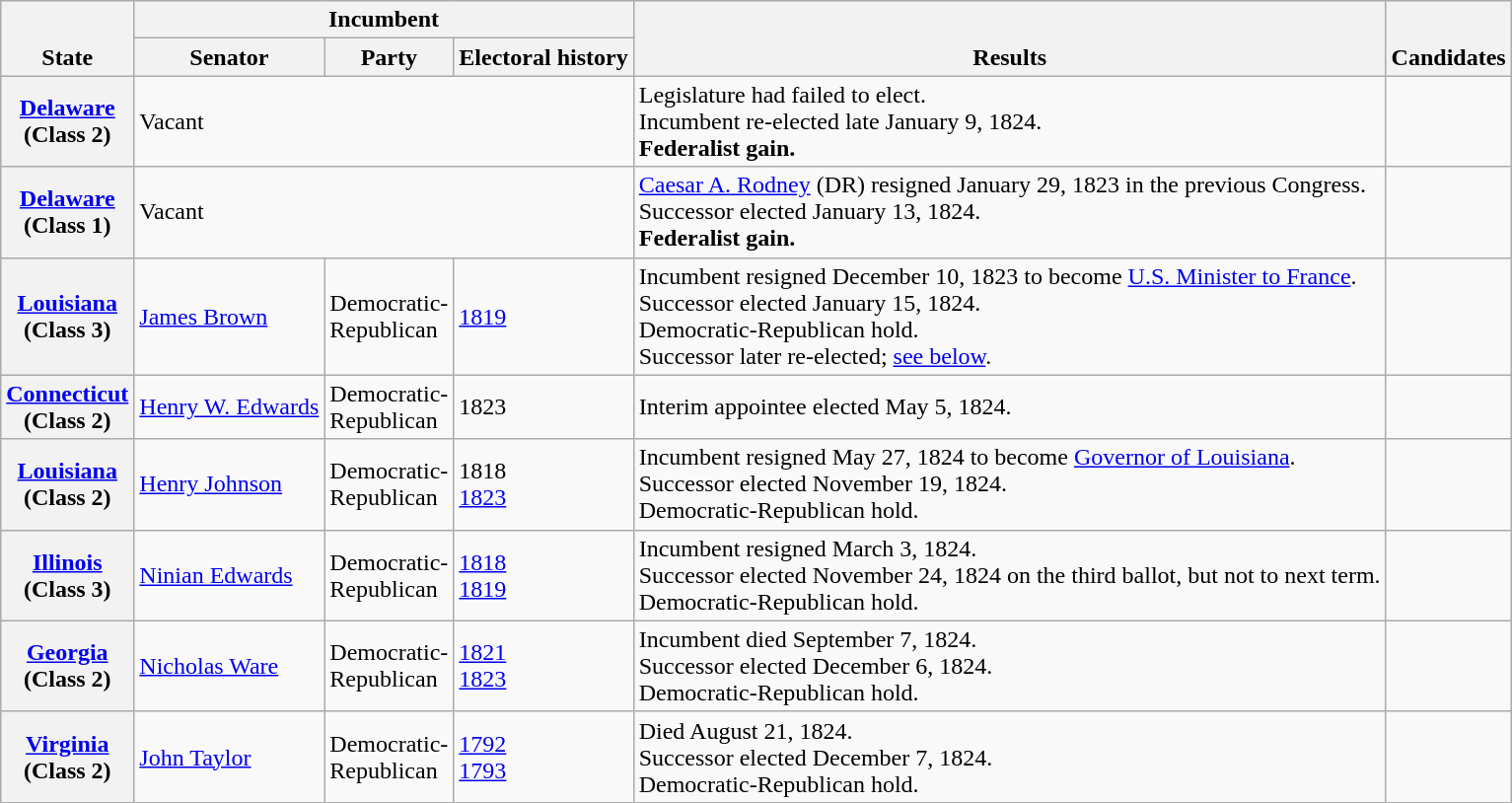<table class=wikitable>
<tr valign=bottom>
<th rowspan=2>State</th>
<th colspan=3>Incumbent</th>
<th rowspan=2>Results</th>
<th rowspan=2>Candidates</th>
</tr>
<tr>
<th>Senator</th>
<th>Party</th>
<th>Electoral history</th>
</tr>
<tr>
<th><a href='#'>Delaware</a><br>(Class 2)</th>
<td colspan=3>Vacant</td>
<td>Legislature had failed to elect.<br>Incumbent re-elected late January 9, 1824.<br><strong>Federalist gain.</strong></td>
<td nowrap></td>
</tr>
<tr>
<th><a href='#'>Delaware</a><br>(Class 1)</th>
<td colspan=3>Vacant</td>
<td><a href='#'>Caesar A. Rodney</a> (DR) resigned January 29, 1823 in the previous Congress.<br>Successor elected January 13, 1824.<br><strong>Federalist gain.</strong></td>
<td nowrap></td>
</tr>
<tr>
<th><a href='#'>Louisiana</a><br>(Class 3)</th>
<td><a href='#'>James Brown</a></td>
<td>Democratic-<br>Republican</td>
<td><a href='#'>1819</a></td>
<td>Incumbent resigned December 10, 1823 to become <a href='#'>U.S. Minister to France</a>.<br>Successor elected January 15, 1824.<br>Democratic-Republican hold.<br>Successor later re-elected; <a href='#'>see below</a>.</td>
<td nowrap></td>
</tr>
<tr>
<th><a href='#'>Connecticut</a><br>(Class 2)</th>
<td><a href='#'>Henry W. Edwards</a></td>
<td>Democratic-<br>Republican</td>
<td>1823 </td>
<td>Interim appointee elected May 5, 1824.</td>
<td nowrap></td>
</tr>
<tr>
<th><a href='#'>Louisiana</a><br>(Class 2)</th>
<td><a href='#'>Henry Johnson</a></td>
<td>Democratic-<br>Republican</td>
<td>1818 <br><a href='#'>1823 </a></td>
<td>Incumbent resigned May 27, 1824 to become <a href='#'>Governor of Louisiana</a>.<br>Successor elected November 19, 1824.<br>Democratic-Republican hold.</td>
<td nowrap></td>
</tr>
<tr>
<th><a href='#'>Illinois</a><br>(Class 3)</th>
<td><a href='#'>Ninian Edwards</a></td>
<td>Democratic-<br>Republican</td>
<td><a href='#'>1818</a><br><a href='#'>1819</a></td>
<td>Incumbent resigned March 3, 1824.<br>Successor elected November 24, 1824 on the third ballot, but not to next term.<br>Democratic-Republican hold.</td>
<td nowrap></td>
</tr>
<tr>
<th><a href='#'>Georgia</a><br>(Class 2)</th>
<td><a href='#'>Nicholas Ware</a></td>
<td>Democratic-<br>Republican</td>
<td><a href='#'>1821 </a><br><a href='#'>1823</a></td>
<td>Incumbent died September 7, 1824.<br>Successor elected December 6, 1824.<br>Democratic-Republican hold.</td>
<td nowrap></td>
</tr>
<tr>
<th><a href='#'>Virginia</a><br>(Class 2)</th>
<td><a href='#'>John Taylor</a></td>
<td>Democratic-<br>Republican</td>
<td><a href='#'>1792 </a><br><a href='#'>1793</a></td>
<td>Died August 21, 1824.<br>Successor elected December 7, 1824.<br>Democratic-Republican hold.</td>
<td nowrap></td>
</tr>
</table>
